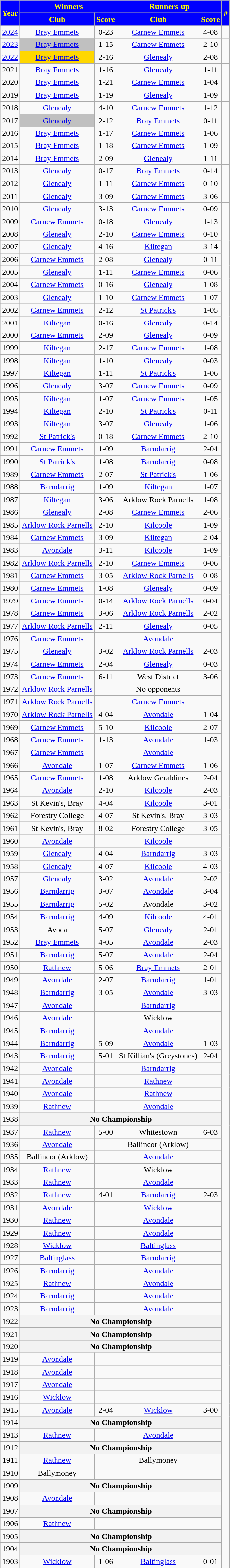<table class="wikitable sortable" style="text-align:center">
<tr>
<th rowspan="2" style="background:blue;color:yellow;">Year</th>
<th colspan="2" style="background:blue;color:yellow;">Winners</th>
<th colspan="2" style="background:blue;color:yellow;">Runners-up</th>
<th rowspan="2" style="background:blue;color:yellow;">#</th>
</tr>
<tr>
<th style="background:blue;color:yellow;">Club</th>
<th style="background:blue;color:yellow;">Score</th>
<th style="background:blue;color:yellow;">Club</th>
<th style="background:blue;color:yellow;">Score</th>
</tr>
<tr>
<td><a href='#'>2024</a></td>
<td><a href='#'>Bray Emmets</a></td>
<td>0-23</td>
<td><a href='#'>Carnew Emmets</a></td>
<td>4-08</td>
<td></td>
</tr>
<tr>
<td><a href='#'>2023</a></td>
<td bgcolor=silver><a href='#'>Bray Emmets</a></td>
<td>1-15</td>
<td><a href='#'>Carnew Emmets</a></td>
<td>2-10</td>
<td></td>
</tr>
<tr>
<td><a href='#'>2022</a></td>
<td bgcolor=gold><a href='#'>Bray Emmets</a></td>
<td>2-16</td>
<td><a href='#'>Glenealy</a></td>
<td>2-08</td>
<td></td>
</tr>
<tr>
<td>2021</td>
<td><a href='#'>Bray Emmets</a></td>
<td>1-16</td>
<td><a href='#'>Glenealy</a></td>
<td>1-11</td>
<td></td>
</tr>
<tr>
<td>2020</td>
<td><a href='#'>Bray Emmets</a></td>
<td>1-21</td>
<td><a href='#'>Carnew Emmets</a></td>
<td>1-04</td>
<td></td>
</tr>
<tr>
<td>2019</td>
<td><a href='#'>Bray Emmets</a></td>
<td>1-19</td>
<td><a href='#'>Glenealy</a></td>
<td>1-09</td>
<td></td>
</tr>
<tr>
<td>2018</td>
<td><a href='#'>Glenealy</a></td>
<td>4-10</td>
<td><a href='#'>Carnew Emmets</a></td>
<td>1-12</td>
<td></td>
</tr>
<tr>
<td>2017</td>
<td bgcolor=silver><a href='#'>Glenealy</a></td>
<td>2-12</td>
<td><a href='#'>Bray Emmets</a></td>
<td>0-11</td>
<td></td>
</tr>
<tr>
<td>2016</td>
<td><a href='#'>Bray Emmets</a></td>
<td>1-17</td>
<td><a href='#'>Carnew Emmets</a></td>
<td>1-06</td>
<td></td>
</tr>
<tr>
<td>2015</td>
<td><a href='#'>Bray Emmets</a></td>
<td>1-18</td>
<td><a href='#'>Carnew Emmets</a></td>
<td>1-09</td>
<td></td>
</tr>
<tr>
<td>2014</td>
<td><a href='#'>Bray Emmets</a></td>
<td>2-09</td>
<td><a href='#'>Glenealy</a></td>
<td>1-11</td>
<td></td>
</tr>
<tr>
<td>2013</td>
<td><a href='#'>Glenealy</a></td>
<td>0-17</td>
<td><a href='#'>Bray Emmets</a></td>
<td>0-14</td>
<td></td>
</tr>
<tr>
<td>2012</td>
<td><a href='#'>Glenealy</a></td>
<td>1-11</td>
<td><a href='#'>Carnew Emmets</a></td>
<td>0-10</td>
<td></td>
</tr>
<tr>
<td>2011</td>
<td><a href='#'>Glenealy</a></td>
<td>3-09</td>
<td><a href='#'>Carnew Emmets</a></td>
<td>3-06</td>
<td></td>
</tr>
<tr>
<td>2010</td>
<td><a href='#'>Glenealy</a></td>
<td>3-13</td>
<td><a href='#'>Carnew Emmets</a></td>
<td>0-09</td>
<td></td>
</tr>
<tr>
<td>2009</td>
<td><a href='#'>Carnew Emmets</a></td>
<td>0-18</td>
<td><a href='#'>Glenealy</a></td>
<td>1-13</td>
<td></td>
</tr>
<tr>
<td>2008</td>
<td><a href='#'>Glenealy</a></td>
<td>2-10</td>
<td><a href='#'>Carnew Emmets</a></td>
<td>0-10</td>
</tr>
<tr>
<td>2007</td>
<td><a href='#'>Glenealy</a></td>
<td>4-16</td>
<td><a href='#'>Kiltegan</a></td>
<td>3-14</td>
</tr>
<tr>
<td>2006</td>
<td><a href='#'>Carnew Emmets</a></td>
<td>2-08</td>
<td><a href='#'>Glenealy</a></td>
<td>0-11</td>
</tr>
<tr>
<td>2005</td>
<td><a href='#'>Glenealy</a></td>
<td>1-11</td>
<td><a href='#'>Carnew Emmets</a></td>
<td>0-06</td>
</tr>
<tr>
<td>2004</td>
<td><a href='#'>Carnew Emmets</a></td>
<td>0-16</td>
<td><a href='#'>Glenealy</a></td>
<td>1-08</td>
</tr>
<tr>
<td>2003</td>
<td><a href='#'>Glenealy</a></td>
<td>1-10</td>
<td><a href='#'>Carnew Emmets</a></td>
<td>1-07</td>
</tr>
<tr>
<td>2002</td>
<td><a href='#'>Carnew Emmets</a></td>
<td>2-12</td>
<td><a href='#'>St Patrick's</a></td>
<td>1-05</td>
</tr>
<tr>
<td>2001</td>
<td><a href='#'>Kiltegan</a></td>
<td>0-16</td>
<td><a href='#'>Glenealy</a></td>
<td>0-14</td>
</tr>
<tr>
<td>2000</td>
<td><a href='#'>Carnew Emmets</a></td>
<td>2-09</td>
<td><a href='#'>Glenealy</a></td>
<td>0-09</td>
</tr>
<tr>
<td>1999</td>
<td><a href='#'>Kiltegan</a></td>
<td>2-17</td>
<td><a href='#'>Carnew Emmets</a></td>
<td>1-08</td>
</tr>
<tr>
<td>1998</td>
<td><a href='#'>Kiltegan</a></td>
<td>1-10</td>
<td><a href='#'>Glenealy</a></td>
<td>0-03</td>
</tr>
<tr>
<td>1997</td>
<td><a href='#'>Kiltegan</a></td>
<td>1-11</td>
<td><a href='#'>St Patrick's</a></td>
<td>1-06</td>
</tr>
<tr>
<td>1996</td>
<td><a href='#'>Glenealy</a></td>
<td>3-07</td>
<td><a href='#'>Carnew Emmets</a></td>
<td>0-09</td>
</tr>
<tr>
<td>1995</td>
<td><a href='#'>Kiltegan</a></td>
<td>1-07</td>
<td><a href='#'>Carnew Emmets</a></td>
<td>1-05</td>
</tr>
<tr>
<td>1994</td>
<td><a href='#'>Kiltegan</a></td>
<td>2-10</td>
<td><a href='#'>St Patrick's</a></td>
<td>0-11</td>
</tr>
<tr>
<td>1993</td>
<td><a href='#'>Kiltegan</a></td>
<td>3-07</td>
<td><a href='#'>Glenealy</a></td>
<td>1-06</td>
</tr>
<tr>
<td>1992</td>
<td><a href='#'>St Patrick's</a></td>
<td>0-18</td>
<td><a href='#'>Carnew Emmets</a></td>
<td>2-10</td>
</tr>
<tr>
<td>1991</td>
<td><a href='#'>Carnew Emmets</a></td>
<td>1-09</td>
<td><a href='#'>Barndarrig</a></td>
<td>2-04</td>
</tr>
<tr>
<td>1990</td>
<td><a href='#'>St Patrick's</a></td>
<td>1-08</td>
<td><a href='#'>Barndarrig</a></td>
<td>0-08</td>
</tr>
<tr>
<td>1989</td>
<td><a href='#'>Carnew Emmets</a></td>
<td>2-07</td>
<td><a href='#'>St Patrick's</a></td>
<td>1-06</td>
</tr>
<tr>
<td>1988</td>
<td><a href='#'>Barndarrig</a></td>
<td>1-09</td>
<td><a href='#'>Kiltegan</a></td>
<td>1-07</td>
</tr>
<tr>
<td>1987</td>
<td><a href='#'>Kiltegan</a></td>
<td>3-06</td>
<td>Arklow Rock Parnells</td>
<td>1-08</td>
</tr>
<tr>
<td>1986</td>
<td><a href='#'>Glenealy</a></td>
<td>2-08</td>
<td><a href='#'>Carnew Emmets</a></td>
<td>2-06</td>
</tr>
<tr>
<td>1985</td>
<td><a href='#'>Arklow Rock Parnells</a></td>
<td>2-10</td>
<td><a href='#'>Kilcoole</a></td>
<td>1-09</td>
</tr>
<tr>
<td>1984</td>
<td><a href='#'>Carnew Emmets</a></td>
<td>3-09</td>
<td><a href='#'>Kiltegan</a></td>
<td>2-04</td>
</tr>
<tr>
<td>1983</td>
<td><a href='#'>Avondale</a></td>
<td>3-11</td>
<td><a href='#'>Kilcoole</a></td>
<td>1-09</td>
</tr>
<tr>
<td>1982</td>
<td><a href='#'>Arklow Rock Parnells</a></td>
<td>2-10</td>
<td><a href='#'>Carnew Emmets</a></td>
<td>0-06</td>
</tr>
<tr>
<td>1981</td>
<td><a href='#'>Carnew Emmets</a></td>
<td>3-05</td>
<td><a href='#'>Arklow Rock Parnells</a></td>
<td>0-08</td>
</tr>
<tr>
<td>1980</td>
<td><a href='#'>Carnew Emmets</a></td>
<td>1-08</td>
<td><a href='#'>Glenealy</a></td>
<td>0-09</td>
</tr>
<tr>
<td>1979</td>
<td><a href='#'>Carnew Emmets</a></td>
<td>0-14</td>
<td><a href='#'>Arklow Rock Parnells</a></td>
<td>0-04</td>
</tr>
<tr>
<td>1978</td>
<td><a href='#'>Carnew Emmets</a></td>
<td>3-06</td>
<td><a href='#'>Arklow Rock Parnells</a></td>
<td>2-02</td>
</tr>
<tr>
<td>1977</td>
<td><a href='#'>Arklow Rock Parnells</a></td>
<td>2-11</td>
<td><a href='#'>Glenealy</a></td>
<td>0-05</td>
</tr>
<tr>
<td>1976</td>
<td><a href='#'>Carnew Emmets</a></td>
<td></td>
<td><a href='#'>Avondale</a></td>
<td></td>
</tr>
<tr>
<td>1975</td>
<td><a href='#'>Glenealy</a></td>
<td>3-02</td>
<td><a href='#'>Arklow Rock Parnells</a></td>
<td>2-03</td>
</tr>
<tr>
<td>1974</td>
<td><a href='#'>Carnew Emmets</a></td>
<td>2-04</td>
<td><a href='#'>Glenealy</a></td>
<td>0-03</td>
</tr>
<tr>
<td>1973</td>
<td><a href='#'>Carnew Emmets</a></td>
<td>6-11</td>
<td>West District</td>
<td>3-06</td>
</tr>
<tr>
<td>1972</td>
<td><a href='#'>Arklow Rock Parnells</a></td>
<td></td>
<td>No opponents</td>
<td></td>
</tr>
<tr>
<td>1971</td>
<td><a href='#'>Arklow Rock Parnells</a></td>
<td></td>
<td><a href='#'>Carnew Emmets</a></td>
<td></td>
</tr>
<tr>
<td>1970</td>
<td><a href='#'>Arklow Rock Parnells</a></td>
<td>4-04</td>
<td><a href='#'>Avondale</a></td>
<td>1-04</td>
</tr>
<tr>
<td>1969</td>
<td><a href='#'>Carnew Emmets</a></td>
<td>5-10</td>
<td><a href='#'>Kilcoole</a></td>
<td>2-07</td>
</tr>
<tr>
<td>1968</td>
<td><a href='#'>Carnew Emmets</a></td>
<td>1-13</td>
<td><a href='#'>Avondale</a></td>
<td>1-03</td>
</tr>
<tr>
<td>1967</td>
<td><a href='#'>Carnew Emmets</a></td>
<td></td>
<td><a href='#'>Avondale</a></td>
<td></td>
</tr>
<tr>
<td>1966</td>
<td><a href='#'>Avondale</a></td>
<td>1-07</td>
<td><a href='#'>Carnew Emmets</a></td>
<td>1-06</td>
</tr>
<tr>
<td>1965</td>
<td><a href='#'>Carnew Emmets</a></td>
<td>1-08</td>
<td>Arklow Geraldines</td>
<td>2-04</td>
</tr>
<tr>
<td>1964</td>
<td><a href='#'>Avondale</a></td>
<td>2-10</td>
<td><a href='#'>Kilcoole</a></td>
<td>2-03</td>
</tr>
<tr>
<td>1963</td>
<td>St Kevin's, Bray</td>
<td>4-04</td>
<td><a href='#'>Kilcoole</a></td>
<td>3-01</td>
</tr>
<tr>
<td>1962</td>
<td>Forestry College</td>
<td>4-07</td>
<td>St Kevin's, Bray</td>
<td>3-03</td>
</tr>
<tr>
<td>1961</td>
<td>St Kevin's, Bray</td>
<td>8-02</td>
<td>Forestry College</td>
<td>3-05</td>
</tr>
<tr>
<td>1960</td>
<td><a href='#'>Avondale</a></td>
<td></td>
<td><a href='#'>Kilcoole</a></td>
<td></td>
</tr>
<tr>
<td>1959</td>
<td><a href='#'>Glenealy</a></td>
<td>4-04</td>
<td><a href='#'>Barndarrig</a></td>
<td>3-03</td>
</tr>
<tr>
<td>1958</td>
<td><a href='#'>Glenealy</a></td>
<td>4-07</td>
<td><a href='#'>Kilcoole</a></td>
<td>4-03</td>
</tr>
<tr>
<td>1957</td>
<td><a href='#'>Glenealy</a></td>
<td>3-02</td>
<td><a href='#'>Avondale</a></td>
<td>2-02</td>
</tr>
<tr>
<td>1956</td>
<td><a href='#'>Barndarrig</a></td>
<td>3-07</td>
<td><a href='#'>Avondale</a></td>
<td>3-04</td>
</tr>
<tr>
<td>1955</td>
<td><a href='#'>Barndarrig</a></td>
<td>5-02</td>
<td>Avondale</td>
<td>3-02</td>
</tr>
<tr>
<td>1954</td>
<td><a href='#'>Barndarrig</a></td>
<td>4-09</td>
<td><a href='#'>Kilcoole</a></td>
<td>4-01</td>
</tr>
<tr>
<td>1953</td>
<td>Avoca</td>
<td>5-07</td>
<td><a href='#'>Glenealy</a></td>
<td>2-01</td>
</tr>
<tr>
<td>1952</td>
<td><a href='#'>Bray Emmets</a></td>
<td>4-05</td>
<td><a href='#'>Avondale</a></td>
<td>2-03</td>
</tr>
<tr>
<td>1951</td>
<td><a href='#'>Barndarrig</a></td>
<td>5-07</td>
<td><a href='#'>Avondale</a></td>
<td>2-04</td>
</tr>
<tr>
<td>1950</td>
<td><a href='#'>Rathnew</a></td>
<td>5-06</td>
<td><a href='#'>Bray Emmets</a></td>
<td>2-01</td>
</tr>
<tr>
<td>1949</td>
<td><a href='#'>Avondale</a></td>
<td>2-07</td>
<td><a href='#'>Barndarrig</a></td>
<td>1-01</td>
</tr>
<tr>
<td>1948</td>
<td><a href='#'>Barndarrig</a></td>
<td>3-05</td>
<td><a href='#'>Avondale</a></td>
<td>3-03</td>
</tr>
<tr>
<td>1947</td>
<td><a href='#'>Avondale</a></td>
<td></td>
<td><a href='#'>Barndarrig</a></td>
<td></td>
</tr>
<tr>
<td>1946</td>
<td><a href='#'>Avondale</a></td>
<td></td>
<td>Wicklow</td>
<td></td>
</tr>
<tr>
<td>1945</td>
<td><a href='#'>Barndarrig</a></td>
<td></td>
<td><a href='#'>Avondale</a></td>
<td></td>
</tr>
<tr>
<td>1944</td>
<td><a href='#'>Barndarrig</a></td>
<td>5-09</td>
<td><a href='#'>Avondale</a></td>
<td>1-03</td>
</tr>
<tr>
<td>1943</td>
<td><a href='#'>Barndarrig</a></td>
<td>5-01</td>
<td>St Killian's (Greystones)</td>
<td>2-04</td>
</tr>
<tr>
<td>1942</td>
<td><a href='#'>Avondale</a></td>
<td></td>
<td><a href='#'>Barndarrig</a></td>
<td></td>
</tr>
<tr>
<td>1941</td>
<td><a href='#'>Avondale</a></td>
<td></td>
<td><a href='#'>Rathnew</a></td>
<td></td>
</tr>
<tr>
<td>1940</td>
<td><a href='#'>Avondale</a></td>
<td></td>
<td><a href='#'>Rathnew</a></td>
<td></td>
</tr>
<tr>
<td>1939</td>
<td><a href='#'>Rathnew</a></td>
<td></td>
<td><a href='#'>Avondale</a></td>
<td></td>
</tr>
<tr>
<td>1938</td>
<th colspan="4" align="center">No Championship</th>
</tr>
<tr>
<td>1937</td>
<td><a href='#'>Rathnew</a></td>
<td>5-00</td>
<td>Whitestown</td>
<td>6-03</td>
</tr>
<tr>
<td>1936</td>
<td><a href='#'>Avondale</a></td>
<td></td>
<td>Ballincor (Arklow)</td>
<td></td>
</tr>
<tr>
<td>1935</td>
<td>Ballincor (Arklow)</td>
<td></td>
<td><a href='#'>Avondale</a></td>
<td></td>
</tr>
<tr>
<td>1934</td>
<td><a href='#'>Rathnew</a></td>
<td></td>
<td>Wicklow</td>
<td></td>
</tr>
<tr>
<td>1933</td>
<td><a href='#'>Rathnew</a></td>
<td></td>
<td><a href='#'>Avondale</a></td>
<td></td>
</tr>
<tr>
<td>1932</td>
<td><a href='#'>Rathnew</a></td>
<td>4-01</td>
<td><a href='#'>Barndarrig</a></td>
<td>2-03</td>
</tr>
<tr>
<td>1931</td>
<td><a href='#'>Avondale</a></td>
<td></td>
<td><a href='#'>Wicklow</a></td>
<td></td>
</tr>
<tr>
<td>1930</td>
<td><a href='#'>Rathnew</a></td>
<td></td>
<td><a href='#'>Avondale</a></td>
<td></td>
</tr>
<tr>
<td>1929</td>
<td><a href='#'>Rathnew</a></td>
<td></td>
<td><a href='#'>Avondale</a></td>
<td></td>
</tr>
<tr>
<td>1928</td>
<td><a href='#'>Wicklow</a></td>
<td></td>
<td><a href='#'>Baltinglass</a></td>
<td></td>
</tr>
<tr>
<td>1927</td>
<td><a href='#'>Baltinglass</a></td>
<td></td>
<td><a href='#'>Barndarrig</a></td>
<td></td>
</tr>
<tr>
<td>1926</td>
<td><a href='#'>Barndarrig</a></td>
<td></td>
<td><a href='#'>Avondale</a></td>
<td></td>
</tr>
<tr>
<td>1925</td>
<td><a href='#'>Rathnew</a></td>
<td></td>
<td><a href='#'>Avondale</a></td>
<td></td>
</tr>
<tr>
<td>1924</td>
<td><a href='#'>Barndarrig</a></td>
<td></td>
<td><a href='#'>Avondale</a></td>
<td></td>
</tr>
<tr>
<td>1923</td>
<td><a href='#'>Barndarrig</a></td>
<td></td>
<td><a href='#'>Avondale</a></td>
<td></td>
</tr>
<tr>
<td>1922</td>
<th colspan="4" align="center">No Championship</th>
</tr>
<tr>
<td>1921</td>
<th colspan="4" align="center">No Championship</th>
</tr>
<tr>
<td>1920</td>
<th colspan="4" align="center">No Championship</th>
</tr>
<tr>
<td>1919</td>
<td><a href='#'>Avondale</a></td>
<td></td>
<td></td>
<td></td>
</tr>
<tr>
<td>1918</td>
<td><a href='#'>Avondale</a></td>
<td></td>
<td></td>
<td></td>
</tr>
<tr>
<td>1917</td>
<td><a href='#'>Avondale</a></td>
<td></td>
<td></td>
<td></td>
</tr>
<tr>
<td>1916</td>
<td><a href='#'>Wicklow</a></td>
<td></td>
<td></td>
<td></td>
</tr>
<tr>
<td>1915</td>
<td><a href='#'>Avondale</a></td>
<td>2-04</td>
<td><a href='#'>Wicklow</a></td>
<td>3-00</td>
</tr>
<tr>
<td>1914</td>
<th colspan="4" align="center">No Championship</th>
</tr>
<tr>
<td>1913</td>
<td><a href='#'>Rathnew</a></td>
<td></td>
<td><a href='#'>Avondale</a></td>
<td></td>
</tr>
<tr>
<td>1912</td>
<th colspan="4" align="center">No Championship</th>
</tr>
<tr>
<td>1911</td>
<td><a href='#'>Rathnew</a></td>
<td></td>
<td>Ballymoney</td>
<td></td>
</tr>
<tr>
<td>1910</td>
<td>Ballymoney</td>
<td></td>
<td></td>
<td></td>
</tr>
<tr>
<td>1909</td>
<th colspan="4" align="center">No Championship</th>
</tr>
<tr>
<td>1908</td>
<td><a href='#'>Avondale</a></td>
<td></td>
<td></td>
<td></td>
</tr>
<tr>
<td>1907</td>
<th colspan="4" align="center">No Championship</th>
</tr>
<tr>
<td>1906</td>
<td><a href='#'>Rathnew</a></td>
<td></td>
<td></td>
<td></td>
</tr>
<tr>
<td>1905</td>
<th colspan="4" align="center">No Championship</th>
</tr>
<tr>
<td>1904</td>
<th colspan="4" align="center">No Championship</th>
</tr>
<tr>
<td>1903</td>
<td><a href='#'>Wicklow</a></td>
<td>1-06</td>
<td><a href='#'>Baltinglass</a></td>
<td>0-01</td>
</tr>
</table>
